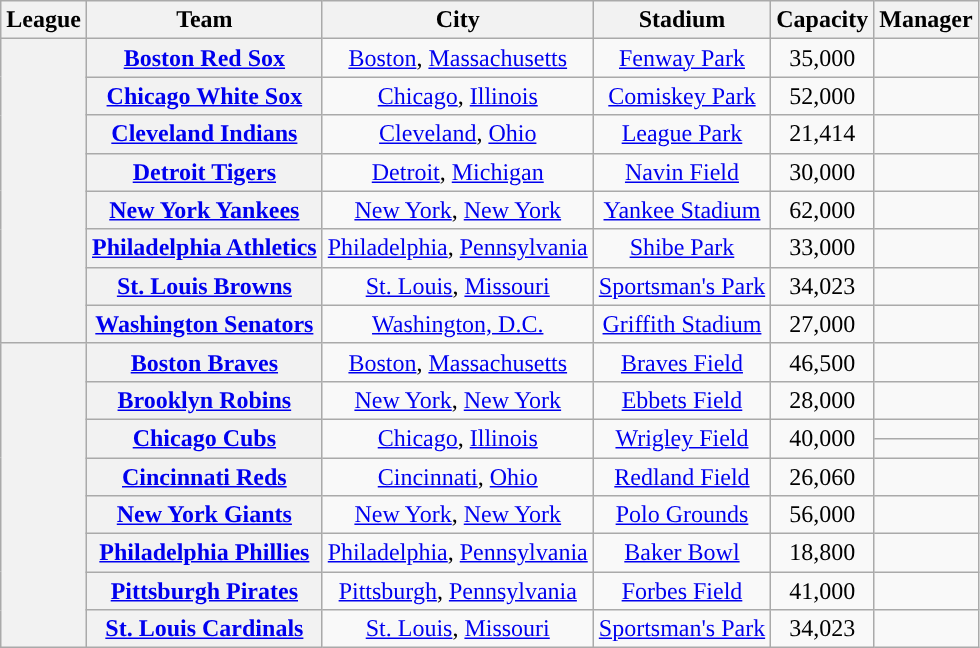<table class="wikitable sortable plainrowheaders" style="text-align:center;">
<tr>
<th scope="col">League</th>
<th scope="col">Team</th>
<th scope="col">City</th>
<th scope="col">Stadium</th>
<th scope="col">Capacity</th>
<th scope="col">Manager</th>
</tr>
<tr>
<th rowspan="8"></th>
<th scope="row"><a href='#'>Boston Red Sox</a></th>
<td><a href='#'>Boston</a>, <a href='#'>Massachusetts</a></td>
<td><a href='#'>Fenway Park</a></td>
<td>35,000</td>
<td></td>
</tr>
<tr>
<th scope="row"><a href='#'>Chicago White Sox</a></th>
<td><a href='#'>Chicago</a>, <a href='#'>Illinois</a></td>
<td><a href='#'>Comiskey Park</a></td>
<td>52,000</td>
<td></td>
</tr>
<tr>
<th scope="row"><a href='#'>Cleveland Indians</a></th>
<td><a href='#'>Cleveland</a>, <a href='#'>Ohio</a></td>
<td><a href='#'>League Park</a></td>
<td>21,414</td>
<td></td>
</tr>
<tr>
<th scope="row"><a href='#'>Detroit Tigers</a></th>
<td><a href='#'>Detroit</a>, <a href='#'>Michigan</a></td>
<td><a href='#'>Navin Field</a></td>
<td>30,000</td>
<td></td>
</tr>
<tr>
<th scope="row"><a href='#'>New York Yankees</a></th>
<td><a href='#'>New York</a>, <a href='#'>New York</a></td>
<td><a href='#'>Yankee Stadium</a></td>
<td>62,000</td>
<td></td>
</tr>
<tr>
<th scope="row"><a href='#'>Philadelphia Athletics</a></th>
<td><a href='#'>Philadelphia</a>, <a href='#'>Pennsylvania</a></td>
<td><a href='#'>Shibe Park</a></td>
<td>33,000</td>
<td></td>
</tr>
<tr>
<th scope="row"><a href='#'>St. Louis Browns</a></th>
<td><a href='#'>St. Louis</a>, <a href='#'>Missouri</a></td>
<td><a href='#'>Sportsman's Park</a></td>
<td>34,023</td>
<td></td>
</tr>
<tr>
<th scope="row"><a href='#'>Washington Senators</a></th>
<td><a href='#'>Washington, D.C.</a></td>
<td><a href='#'>Griffith Stadium</a></td>
<td>27,000</td>
<td></td>
</tr>
<tr>
<th rowspan="9"></th>
<th scope="row"><a href='#'>Boston Braves</a></th>
<td><a href='#'>Boston</a>, <a href='#'>Massachusetts</a></td>
<td><a href='#'>Braves Field</a></td>
<td>46,500</td>
<td></td>
</tr>
<tr>
<th scope="row"><a href='#'>Brooklyn Robins</a></th>
<td><a href='#'>New York</a>, <a href='#'>New York</a></td>
<td><a href='#'>Ebbets Field</a></td>
<td>28,000</td>
<td></td>
</tr>
<tr>
<th rowspan="2" scope="row"><a href='#'>Chicago Cubs</a></th>
<td rowspan="2"><a href='#'>Chicago</a>, <a href='#'>Illinois</a></td>
<td rowspan="2"><a href='#'>Wrigley Field</a></td>
<td rowspan="2">40,000</td>
<td></td>
</tr>
<tr>
<td></td>
</tr>
<tr>
<th scope="row"><a href='#'>Cincinnati Reds</a></th>
<td><a href='#'>Cincinnati</a>, <a href='#'>Ohio</a></td>
<td><a href='#'>Redland Field</a></td>
<td>26,060</td>
<td></td>
</tr>
<tr>
<th scope="row"><a href='#'>New York Giants</a></th>
<td><a href='#'>New York</a>, <a href='#'>New York</a></td>
<td><a href='#'>Polo Grounds</a></td>
<td>56,000</td>
<td></td>
</tr>
<tr>
<th scope="row"><a href='#'>Philadelphia Phillies</a></th>
<td><a href='#'>Philadelphia</a>, <a href='#'>Pennsylvania</a></td>
<td><a href='#'>Baker Bowl</a></td>
<td>18,800</td>
<td></td>
</tr>
<tr>
<th scope="row"><a href='#'>Pittsburgh Pirates</a></th>
<td><a href='#'>Pittsburgh</a>, <a href='#'>Pennsylvania</a></td>
<td><a href='#'>Forbes Field</a></td>
<td>41,000</td>
<td></td>
</tr>
<tr>
<th scope="row"><a href='#'>St. Louis Cardinals</a></th>
<td><a href='#'>St. Louis</a>, <a href='#'>Missouri</a></td>
<td><a href='#'>Sportsman's Park</a></td>
<td>34,023</td>
<td></td>
</tr>
</table>
